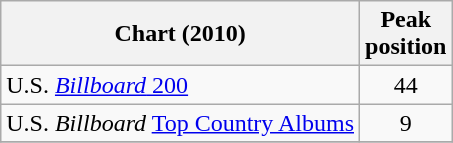<table class="wikitable">
<tr>
<th>Chart (2010)</th>
<th>Peak<br>position</th>
</tr>
<tr>
<td>U.S. <a href='#'><em>Billboard</em> 200</a></td>
<td align="center">44</td>
</tr>
<tr>
<td>U.S. <em>Billboard</em> <a href='#'>Top Country Albums</a></td>
<td align="center">9</td>
</tr>
<tr>
</tr>
</table>
